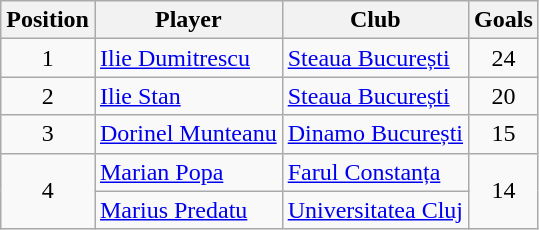<table class="wikitable">
<tr>
<th style="width:28px">Position</th>
<th>Player</th>
<th>Club</th>
<th>Goals</th>
</tr>
<tr>
<td rowspan="1" align="center">1</td>
<td><a href='#'>Ilie Dumitrescu</a></td>
<td><a href='#'>Steaua București</a></td>
<td align="center">24</td>
</tr>
<tr>
<td rowspan="1" align="center">2</td>
<td><a href='#'>Ilie Stan</a></td>
<td><a href='#'>Steaua București</a></td>
<td align="center">20</td>
</tr>
<tr>
<td rowspan="1" align="center">3</td>
<td><a href='#'>Dorinel Munteanu</a></td>
<td><a href='#'>Dinamo București</a></td>
<td align="center">15</td>
</tr>
<tr>
<td rowspan="2" align="center">4</td>
<td><a href='#'>Marian Popa</a></td>
<td><a href='#'>Farul Constanța</a></td>
<td rowspan="2" align="center">14</td>
</tr>
<tr>
<td><a href='#'>Marius Predatu</a></td>
<td><a href='#'>Universitatea Cluj</a></td>
</tr>
</table>
